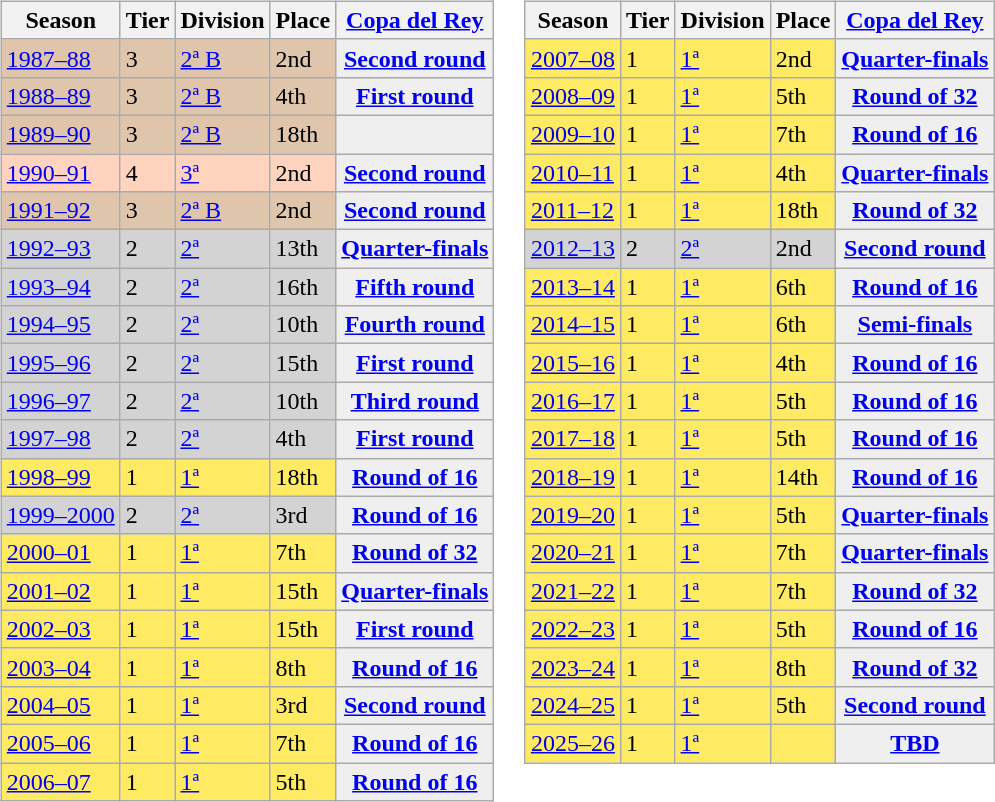<table>
<tr>
<td valign="top" width=0%><br><table class="wikitable sortable">
<tr style="background:#f0f6fa;">
<th>Season</th>
<th>Tier</th>
<th>Division</th>
<th>Place</th>
<th><a href='#'>Copa del Rey</a></th>
</tr>
<tr>
<td style="background:#DEC5AB;"><a href='#'>1987–88</a></td>
<td style="background:#DEC5AB;">3</td>
<td style="background:#DEC5AB;"><a href='#'>2ª B</a></td>
<td style="background:#DEC5AB;">2nd</td>
<th style="background:#efefef;"><a href='#'>Second round</a></th>
</tr>
<tr>
<td style="background:#DEC5AB;"><a href='#'>1988–89</a></td>
<td style="background:#DEC5AB;">3</td>
<td style="background:#DEC5AB;"><a href='#'>2ª B</a></td>
<td style="background:#DEC5AB;">4th</td>
<th style="background:#efefef;"><a href='#'>First round</a></th>
</tr>
<tr>
<td style="background:#DEC5AB;"><a href='#'>1989–90</a></td>
<td style="background:#DEC5AB;">3</td>
<td style="background:#DEC5AB;"><a href='#'>2ª B</a></td>
<td style="background:#DEC5AB;">18th</td>
<th style="background:#efefef;"></th>
</tr>
<tr>
<td style="background:#FFD3BD;"><a href='#'>1990–91</a></td>
<td style="background:#FFD3BD;">4</td>
<td style="background:#FFD3BD;"><a href='#'>3ª</a></td>
<td style="background:#FFD3BD;">2nd</td>
<th style="background:#efefef;"><a href='#'>Second round</a></th>
</tr>
<tr>
<td style="background:#DEC5AB;"><a href='#'>1991–92</a></td>
<td style="background:#DEC5AB;">3</td>
<td style="background:#DEC5AB;"><a href='#'>2ª B</a></td>
<td style="background:#DEC5AB;">2nd</td>
<th style="background:#efefef;"><a href='#'>Second round</a></th>
</tr>
<tr>
<td style="background:#D3D3D3;"><a href='#'>1992–93</a></td>
<td style="background:#D3D3D3;">2</td>
<td style="background:#D3D3D3;"><a href='#'>2ª</a></td>
<td style="background:#D3D3D3;">13th</td>
<th style="background:#efefef;"><a href='#'>Quarter-finals</a></th>
</tr>
<tr>
<td style="background:#D3D3D3;"><a href='#'>1993–94</a></td>
<td style="background:#D3D3D3;">2</td>
<td style="background:#D3D3D3;"><a href='#'>2ª</a></td>
<td style="background:#D3D3D3;">16th</td>
<th style="background:#efefef;"><a href='#'>Fifth round</a></th>
</tr>
<tr>
<td style="background:#D3D3D3;"><a href='#'>1994–95</a></td>
<td style="background:#D3D3D3;">2</td>
<td style="background:#D3D3D3;"><a href='#'>2ª</a></td>
<td style="background:#D3D3D3;">10th</td>
<th style="background:#efefef;"><a href='#'>Fourth round</a></th>
</tr>
<tr>
<td style="background:#D3D3D3;"><a href='#'>1995–96</a></td>
<td style="background:#D3D3D3;">2</td>
<td style="background:#D3D3D3;"><a href='#'>2ª</a></td>
<td style="background:#D3D3D3;">15th</td>
<th style="background:#efefef;"><a href='#'>First round</a></th>
</tr>
<tr>
<td style="background:#D3D3D3;"><a href='#'>1996–97</a></td>
<td style="background:#D3D3D3;">2</td>
<td style="background:#D3D3D3;"><a href='#'>2ª</a></td>
<td style="background:#D3D3D3;">10th</td>
<th style="background:#efefef;"><a href='#'>Third round</a></th>
</tr>
<tr>
<td style="background:#D3D3D3;"><a href='#'>1997–98</a></td>
<td style="background:#D3D3D3;">2</td>
<td style="background:#D3D3D3;"><a href='#'>2ª</a></td>
<td style="background:#D3D3D3;">4th</td>
<th style="background:#efefef;"><a href='#'>First round</a></th>
</tr>
<tr>
<td style="background:#FFEA64;"><a href='#'>1998–99</a></td>
<td style="background:#FFEA64;">1</td>
<td style="background:#FFEA64;"><a href='#'>1ª</a></td>
<td style="background:#FFEA64;">18th</td>
<th style="background:#efefef;"><a href='#'>Round of 16</a></th>
</tr>
<tr>
<td style="background:#D3D3D3;"><a href='#'>1999–2000</a></td>
<td style="background:#D3D3D3;">2</td>
<td style="background:#D3D3D3;"><a href='#'>2ª</a></td>
<td style="background:#D3D3D3;">3rd</td>
<th style="background:#efefef;"><a href='#'>Round of 16</a></th>
</tr>
<tr>
<td style="background:#FFEA64;"><a href='#'>2000–01</a></td>
<td style="background:#FFEA64;">1</td>
<td style="background:#FFEA64;"><a href='#'>1ª</a></td>
<td style="background:#FFEA64;">7th</td>
<th style="background:#efefef;"><a href='#'>Round of 32</a></th>
</tr>
<tr>
<td style="background:#FFEA64;"><a href='#'>2001–02</a></td>
<td style="background:#FFEA64;">1</td>
<td style="background:#FFEA64;"><a href='#'>1ª</a></td>
<td style="background:#FFEA64;">15th</td>
<th style="background:#efefef;"><a href='#'>Quarter-finals</a></th>
</tr>
<tr>
<td style="background:#FFEA64;"><a href='#'>2002–03</a></td>
<td style="background:#FFEA64;">1</td>
<td style="background:#FFEA64;"><a href='#'>1ª</a></td>
<td style="background:#FFEA64;">15th</td>
<th style="background:#efefef;"><a href='#'>First round</a></th>
</tr>
<tr>
<td style="background:#FFEA64;"><a href='#'>2003–04</a></td>
<td style="background:#FFEA64;">1</td>
<td style="background:#FFEA64;"><a href='#'>1ª</a></td>
<td style="background:#FFEA64;">8th</td>
<th style="background:#efefef;"><a href='#'>Round of 16</a></th>
</tr>
<tr>
<td style="background:#FFEA64;"><a href='#'>2004–05</a></td>
<td style="background:#FFEA64;">1</td>
<td style="background:#FFEA64;"><a href='#'>1ª</a></td>
<td style="background:#FFEA64;">3rd</td>
<th style="background:#efefef;"><a href='#'>Second round</a></th>
</tr>
<tr>
<td style="background:#FFEA64;"><a href='#'>2005–06</a></td>
<td style="background:#FFEA64;">1</td>
<td style="background:#FFEA64;"><a href='#'>1ª</a></td>
<td style="background:#FFEA64;">7th</td>
<th style="background:#efefef;"><a href='#'>Round of 16</a></th>
</tr>
<tr>
<td style="background:#FFEA64;"><a href='#'>2006–07</a></td>
<td style="background:#FFEA64;">1</td>
<td style="background:#FFEA64;"><a href='#'>1ª</a></td>
<td style="background:#FFEA64;">5th</td>
<th style="background:#efefef;"><a href='#'>Round of 16</a></th>
</tr>
</table>
</td>
<td valign="top" width=0%><br><table class="wikitable sortable">
<tr style="background:#f0f6fa;">
<th>Season</th>
<th>Tier</th>
<th>Division</th>
<th>Place</th>
<th><a href='#'>Copa del Rey</a></th>
</tr>
<tr>
<td style="background:#FFEA64;"><a href='#'>2007–08</a></td>
<td style="background:#FFEA64;">1</td>
<td style="background:#FFEA64;"><a href='#'>1ª</a></td>
<td style="background:#FFEA64;">2nd</td>
<th style="background:#efefef;"><a href='#'>Quarter-finals</a></th>
</tr>
<tr>
<td style="background:#FFEA64;"><a href='#'>2008–09</a></td>
<td style="background:#FFEA64;">1</td>
<td style="background:#FFEA64;"><a href='#'>1ª</a></td>
<td style="background:#FFEA64;">5th</td>
<th style="background:#efefef;"><a href='#'>Round of 32</a></th>
</tr>
<tr>
<td style="background:#FFEA64;"><a href='#'>2009–10</a></td>
<td style="background:#FFEA64;">1</td>
<td style="background:#FFEA64;"><a href='#'>1ª</a></td>
<td style="background:#FFEA64;">7th</td>
<th style="background:#efefef;"><a href='#'>Round of 16</a></th>
</tr>
<tr>
<td style="background:#FFEA64;"><a href='#'>2010–11</a></td>
<td style="background:#FFEA64;">1</td>
<td style="background:#FFEA64;"><a href='#'>1ª</a></td>
<td style="background:#FFEA64;">4th</td>
<th style="background:#efefef;"><a href='#'>Quarter-finals</a></th>
</tr>
<tr>
<td style="background:#FFEA64;"><a href='#'>2011–12</a></td>
<td style="background:#FFEA64;">1</td>
<td style="background:#FFEA64;"><a href='#'>1ª</a></td>
<td style="background:#FFEA64;">18th</td>
<th style="background:#efefef;"><a href='#'>Round of 32</a></th>
</tr>
<tr>
<td style="background:#D3D3D3;"><a href='#'>2012–13</a></td>
<td style="background:#D3D3D3;">2</td>
<td style="background:#D3D3D3;"><a href='#'>2ª</a></td>
<td style="background:#D3D3D3;">2nd</td>
<th style="background:#efefef;"><a href='#'>Second round</a></th>
</tr>
<tr>
<td style="background:#FFEA64;"><a href='#'>2013–14</a></td>
<td style="background:#FFEA64;">1</td>
<td style="background:#FFEA64;"><a href='#'>1ª</a></td>
<td style="background:#FFEA64;">6th</td>
<th style="background:#efefef;"><a href='#'>Round of 16</a></th>
</tr>
<tr>
<td style="background:#FFEA64;"><a href='#'>2014–15</a></td>
<td style="background:#FFEA64;">1</td>
<td style="background:#FFEA64;"><a href='#'>1ª</a></td>
<td style="background:#FFEA64;">6th</td>
<th style="background:#efefef;"><a href='#'>Semi-finals</a></th>
</tr>
<tr>
<td style="background:#FFEA64;"><a href='#'>2015–16</a></td>
<td style="background:#FFEA64;">1</td>
<td style="background:#FFEA64;"><a href='#'>1ª</a></td>
<td style="background:#FFEA64;">4th</td>
<th style="background:#efefef;"><a href='#'>Round of 16</a></th>
</tr>
<tr>
<td style="background:#FFEA64;"><a href='#'>2016–17</a></td>
<td style="background:#FFEA64;">1</td>
<td style="background:#FFEA64;"><a href='#'>1ª</a></td>
<td style="background:#FFEA64;">5th</td>
<th style="background:#efefef;"><a href='#'>Round of 16</a></th>
</tr>
<tr>
<td style="background:#FFEA64;"><a href='#'>2017–18</a></td>
<td style="background:#FFEA64;">1</td>
<td style="background:#FFEA64;"><a href='#'>1ª</a></td>
<td style="background:#FFEA64;">5th</td>
<th style="background:#efefef;"><a href='#'>Round of 16</a></th>
</tr>
<tr>
<td style="background:#FFEA64;"><a href='#'>2018–19</a></td>
<td style="background:#FFEA64;">1</td>
<td style="background:#FFEA64;"><a href='#'>1ª</a></td>
<td style="background:#FFEA64;">14th</td>
<th style="background:#efefef;"><a href='#'>Round of 16</a></th>
</tr>
<tr>
<td style="background:#FFEA64;"><a href='#'>2019–20</a></td>
<td style="background:#FFEA64;">1</td>
<td style="background:#FFEA64;"><a href='#'>1ª</a></td>
<td style="background:#FFEA64;">5th</td>
<th style="background:#efefef;"><a href='#'>Quarter-finals</a></th>
</tr>
<tr>
<td style="background:#FFEA64;"><a href='#'>2020–21</a></td>
<td style="background:#FFEA64;">1</td>
<td style="background:#FFEA64;"><a href='#'>1ª</a></td>
<td style="background:#FFEA64;">7th</td>
<th style="background:#efefef;"><a href='#'>Quarter-finals</a></th>
</tr>
<tr>
<td style="background:#FFEA64;"><a href='#'>2021–22</a></td>
<td style="background:#FFEA64;">1</td>
<td style="background:#FFEA64;"><a href='#'>1ª</a></td>
<td style="background:#FFEA64;">7th</td>
<th style="background:#efefef;"><a href='#'>Round of 32</a></th>
</tr>
<tr>
<td style="background:#FFEA64;"><a href='#'>2022–23</a></td>
<td style="background:#FFEA64;">1</td>
<td style="background:#FFEA64;"><a href='#'>1ª</a></td>
<td style="background:#FFEA64;">5th</td>
<th style="background:#efefef;"><a href='#'>Round of 16</a></th>
</tr>
<tr>
<td style="background:#FFEA64;"><a href='#'>2023–24</a></td>
<td style="background:#FFEA64;">1</td>
<td style="background:#FFEA64;"><a href='#'>1ª</a></td>
<td style="background:#FFEA64;">8th</td>
<th style="background:#efefef;"><a href='#'>Round of 32</a></th>
</tr>
<tr>
<td style="background:#FFEA64;"><a href='#'>2024–25</a></td>
<td style="background:#FFEA64;">1</td>
<td style="background:#FFEA64;"><a href='#'>1ª</a></td>
<td style="background:#FFEA64;">5th</td>
<th style="background:#efefef;"><a href='#'>Second round</a></th>
</tr>
<tr>
<td style="background:#FFEA64;"><a href='#'>2025–26</a></td>
<td style="background:#FFEA64;">1</td>
<td style="background:#FFEA64;"><a href='#'>1ª</a></td>
<td style="background:#FFEA64;"></td>
<th style="background:#efefef;"><a href='#'>TBD</a></th>
</tr>
</table>
</td>
</tr>
</table>
